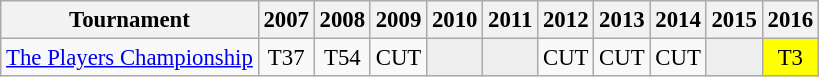<table class="wikitable" style="font-size:95%;text-align:center;">
<tr>
<th>Tournament</th>
<th>2007</th>
<th>2008</th>
<th>2009</th>
<th>2010</th>
<th>2011</th>
<th>2012</th>
<th>2013</th>
<th>2014</th>
<th>2015</th>
<th>2016</th>
</tr>
<tr>
<td align=left><a href='#'>The Players Championship</a></td>
<td>T37</td>
<td>T54</td>
<td>CUT</td>
<td style="background:#eeeeee;"></td>
<td style="background:#eeeeee;"></td>
<td>CUT</td>
<td>CUT</td>
<td>CUT</td>
<td style="background:#eeeeee;"></td>
<td style="background:yellow;">T3</td>
</tr>
</table>
